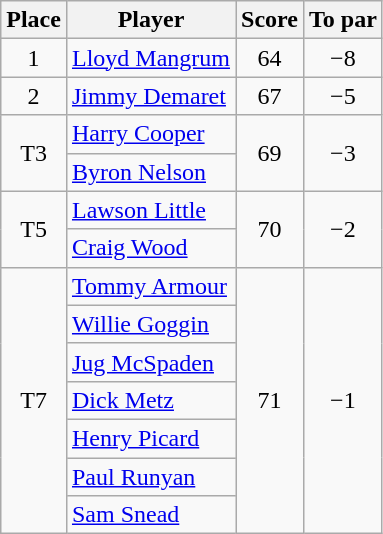<table class="wikitable">
<tr>
<th>Place</th>
<th>Player</th>
<th>Score</th>
<th>To par</th>
</tr>
<tr>
<td align="center">1</td>
<td> <a href='#'>Lloyd Mangrum</a></td>
<td align="center">64</td>
<td align="center">−8</td>
</tr>
<tr>
<td align="center">2</td>
<td> <a href='#'>Jimmy Demaret</a></td>
<td align="center">67</td>
<td align="center">−5</td>
</tr>
<tr>
<td rowspan="2" align="center">T3</td>
<td> <a href='#'>Harry Cooper</a></td>
<td rowspan="2" align="center">69</td>
<td rowspan="2" align="center">−3</td>
</tr>
<tr>
<td> <a href='#'>Byron Nelson</a></td>
</tr>
<tr>
<td rowspan="2" align="center">T5</td>
<td> <a href='#'>Lawson Little</a></td>
<td rowspan="2" align="center">70</td>
<td rowspan="2" align="center">−2</td>
</tr>
<tr>
<td> <a href='#'>Craig Wood</a></td>
</tr>
<tr>
<td rowspan="7" align="center">T7</td>
<td> <a href='#'>Tommy Armour</a></td>
<td rowspan="7" align="center">71</td>
<td rowspan="7" align="center">−1</td>
</tr>
<tr>
<td> <a href='#'>Willie Goggin</a></td>
</tr>
<tr>
<td> <a href='#'>Jug McSpaden</a></td>
</tr>
<tr>
<td> <a href='#'>Dick Metz</a></td>
</tr>
<tr>
<td> <a href='#'>Henry Picard</a></td>
</tr>
<tr>
<td> <a href='#'>Paul Runyan</a></td>
</tr>
<tr>
<td> <a href='#'>Sam Snead</a></td>
</tr>
</table>
